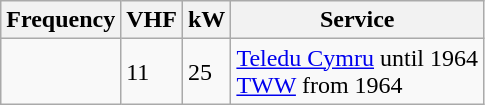<table class="wikitable sortable">
<tr>
<th>Frequency</th>
<th>VHF</th>
<th>kW</th>
<th>Service</th>
</tr>
<tr>
<td></td>
<td>11</td>
<td>25</td>
<td><a href='#'>Teledu Cymru</a> until 1964<br><a href='#'>TWW</a> from 1964</td>
</tr>
</table>
